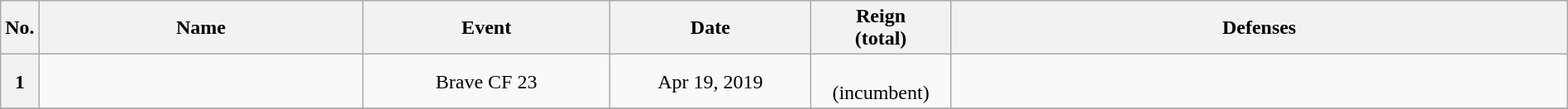<table class="wikitable" style="width:100%; font-size:100%;">
<tr>
<th style= width:1%;">No.</th>
<th style= width:21%;">Name</th>
<th style= width:16%;">Event</th>
<th style=width:13%;">Date</th>
<th style=width:9%;">Reign<br>(total)</th>
<th style= width:49%;">Defenses</th>
</tr>
<tr>
<th>1</th>
<td align=left><br></td>
<td align=center>Brave CF 23<br></td>
<td align=center>Apr 19, 2019</td>
<td align=center><br>(incumbent)</td>
<td><br></td>
</tr>
<tr>
</tr>
</table>
